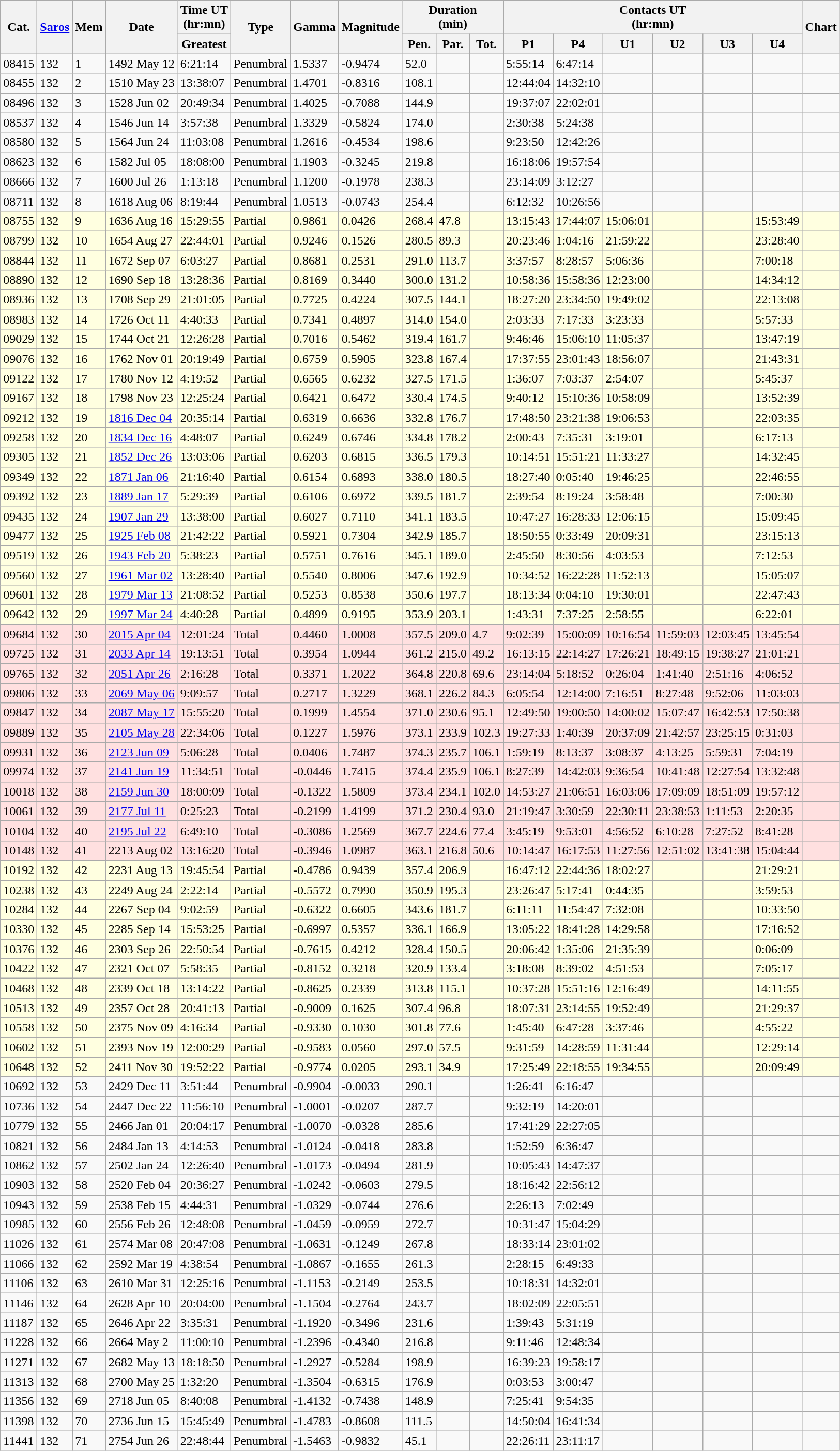<table class=wikitable>
<tr>
<th rowspan=2>Cat.</th>
<th rowspan=2><a href='#'>Saros</a></th>
<th rowspan=2>Mem</th>
<th rowspan=2>Date</th>
<th>Time UT<br>(hr:mn)</th>
<th rowspan=2>Type</th>
<th rowspan=2>Gamma</th>
<th rowspan=2>Magnitude</th>
<th colspan=3>Duration<br>(min)</th>
<th colspan=6>Contacts UT<br>(hr:mn)</th>
<th rowspan=2>Chart</th>
</tr>
<tr>
<th>Greatest</th>
<th>Pen.</th>
<th>Par.</th>
<th>Tot.</th>
<th>P1</th>
<th>P4</th>
<th>U1</th>
<th>U2</th>
<th>U3</th>
<th>U4</th>
</tr>
<tr>
<td>08415</td>
<td>132</td>
<td>1</td>
<td>1492 May 12</td>
<td>6:21:14</td>
<td>Penumbral</td>
<td>1.5337</td>
<td>-0.9474</td>
<td>52.0</td>
<td></td>
<td></td>
<td>5:55:14</td>
<td>6:47:14</td>
<td></td>
<td></td>
<td></td>
<td></td>
<td></td>
</tr>
<tr>
<td>08455</td>
<td>132</td>
<td>2</td>
<td>1510 May 23</td>
<td>13:38:07</td>
<td>Penumbral</td>
<td>1.4701</td>
<td>-0.8316</td>
<td>108.1</td>
<td></td>
<td></td>
<td>12:44:04</td>
<td>14:32:10</td>
<td></td>
<td></td>
<td></td>
<td></td>
<td></td>
</tr>
<tr>
<td>08496</td>
<td>132</td>
<td>3</td>
<td>1528 Jun 02</td>
<td>20:49:34</td>
<td>Penumbral</td>
<td>1.4025</td>
<td>-0.7088</td>
<td>144.9</td>
<td></td>
<td></td>
<td>19:37:07</td>
<td>22:02:01</td>
<td></td>
<td></td>
<td></td>
<td></td>
<td></td>
</tr>
<tr>
<td>08537</td>
<td>132</td>
<td>4</td>
<td>1546 Jun 14</td>
<td>3:57:38</td>
<td>Penumbral</td>
<td>1.3329</td>
<td>-0.5824</td>
<td>174.0</td>
<td></td>
<td></td>
<td>2:30:38</td>
<td>5:24:38</td>
<td></td>
<td></td>
<td></td>
<td></td>
<td></td>
</tr>
<tr>
<td>08580</td>
<td>132</td>
<td>5</td>
<td>1564 Jun 24</td>
<td>11:03:08</td>
<td>Penumbral</td>
<td>1.2616</td>
<td>-0.4534</td>
<td>198.6</td>
<td></td>
<td></td>
<td>9:23:50</td>
<td>12:42:26</td>
<td></td>
<td></td>
<td></td>
<td></td>
<td></td>
</tr>
<tr>
<td>08623</td>
<td>132</td>
<td>6</td>
<td>1582 Jul 05</td>
<td>18:08:00</td>
<td>Penumbral</td>
<td>1.1903</td>
<td>-0.3245</td>
<td>219.8</td>
<td></td>
<td></td>
<td>16:18:06</td>
<td>19:57:54</td>
<td></td>
<td></td>
<td></td>
<td></td>
<td></td>
</tr>
<tr>
<td>08666</td>
<td>132</td>
<td>7</td>
<td>1600 Jul 26</td>
<td>1:13:18</td>
<td>Penumbral</td>
<td>1.1200</td>
<td>-0.1978</td>
<td>238.3</td>
<td></td>
<td></td>
<td>23:14:09</td>
<td>3:12:27</td>
<td></td>
<td></td>
<td></td>
<td></td>
<td></td>
</tr>
<tr>
<td>08711</td>
<td>132</td>
<td>8</td>
<td>1618 Aug 06</td>
<td>8:19:44</td>
<td>Penumbral</td>
<td>1.0513</td>
<td>-0.0743</td>
<td>254.4</td>
<td></td>
<td></td>
<td>6:12:32</td>
<td>10:26:56</td>
<td></td>
<td></td>
<td></td>
<td></td>
<td></td>
</tr>
<tr bgcolor=#ffffe0>
<td>08755</td>
<td>132</td>
<td>9</td>
<td>1636 Aug 16</td>
<td>15:29:55</td>
<td>Partial</td>
<td>0.9861</td>
<td>0.0426</td>
<td>268.4</td>
<td>47.8</td>
<td></td>
<td>13:15:43</td>
<td>17:44:07</td>
<td>15:06:01</td>
<td></td>
<td></td>
<td>15:53:49</td>
<td></td>
</tr>
<tr bgcolor=#ffffe0>
<td>08799</td>
<td>132</td>
<td>10</td>
<td>1654 Aug 27</td>
<td>22:44:01</td>
<td>Partial</td>
<td>0.9246</td>
<td>0.1526</td>
<td>280.5</td>
<td>89.3</td>
<td></td>
<td>20:23:46</td>
<td>1:04:16</td>
<td>21:59:22</td>
<td></td>
<td></td>
<td>23:28:40</td>
<td></td>
</tr>
<tr bgcolor=#ffffe0>
<td>08844</td>
<td>132</td>
<td>11</td>
<td>1672 Sep 07</td>
<td>6:03:27</td>
<td>Partial</td>
<td>0.8681</td>
<td>0.2531</td>
<td>291.0</td>
<td>113.7</td>
<td></td>
<td>3:37:57</td>
<td>8:28:57</td>
<td>5:06:36</td>
<td></td>
<td></td>
<td>7:00:18</td>
<td></td>
</tr>
<tr bgcolor=#ffffe0>
<td>08890</td>
<td>132</td>
<td>12</td>
<td>1690 Sep 18</td>
<td>13:28:36</td>
<td>Partial</td>
<td>0.8169</td>
<td>0.3440</td>
<td>300.0</td>
<td>131.2</td>
<td></td>
<td>10:58:36</td>
<td>15:58:36</td>
<td>12:23:00</td>
<td></td>
<td></td>
<td>14:34:12</td>
<td></td>
</tr>
<tr bgcolor=#ffffe0>
<td>08936</td>
<td>132</td>
<td>13</td>
<td>1708 Sep 29</td>
<td>21:01:05</td>
<td>Partial</td>
<td>0.7725</td>
<td>0.4224</td>
<td>307.5</td>
<td>144.1</td>
<td></td>
<td>18:27:20</td>
<td>23:34:50</td>
<td>19:49:02</td>
<td></td>
<td></td>
<td>22:13:08</td>
<td></td>
</tr>
<tr bgcolor=#ffffe0>
<td>08983</td>
<td>132</td>
<td>14</td>
<td>1726 Oct 11</td>
<td>4:40:33</td>
<td>Partial</td>
<td>0.7341</td>
<td>0.4897</td>
<td>314.0</td>
<td>154.0</td>
<td></td>
<td>2:03:33</td>
<td>7:17:33</td>
<td>3:23:33</td>
<td></td>
<td></td>
<td>5:57:33</td>
<td></td>
</tr>
<tr bgcolor=#ffffe0>
<td>09029</td>
<td>132</td>
<td>15</td>
<td>1744 Oct 21</td>
<td>12:26:28</td>
<td>Partial</td>
<td>0.7016</td>
<td>0.5462</td>
<td>319.4</td>
<td>161.7</td>
<td></td>
<td>9:46:46</td>
<td>15:06:10</td>
<td>11:05:37</td>
<td></td>
<td></td>
<td>13:47:19</td>
<td></td>
</tr>
<tr bgcolor=#ffffe0>
<td>09076</td>
<td>132</td>
<td>16</td>
<td>1762 Nov 01</td>
<td>20:19:49</td>
<td>Partial</td>
<td>0.6759</td>
<td>0.5905</td>
<td>323.8</td>
<td>167.4</td>
<td></td>
<td>17:37:55</td>
<td>23:01:43</td>
<td>18:56:07</td>
<td></td>
<td></td>
<td>21:43:31</td>
<td></td>
</tr>
<tr bgcolor=#ffffe0>
<td>09122</td>
<td>132</td>
<td>17</td>
<td>1780 Nov 12</td>
<td>4:19:52</td>
<td>Partial</td>
<td>0.6565</td>
<td>0.6232</td>
<td>327.5</td>
<td>171.5</td>
<td></td>
<td>1:36:07</td>
<td>7:03:37</td>
<td>2:54:07</td>
<td></td>
<td></td>
<td>5:45:37</td>
<td></td>
</tr>
<tr bgcolor=#ffffe0>
<td>09167</td>
<td>132</td>
<td>18</td>
<td>1798 Nov 23</td>
<td>12:25:24</td>
<td>Partial</td>
<td>0.6421</td>
<td>0.6472</td>
<td>330.4</td>
<td>174.5</td>
<td></td>
<td>9:40:12</td>
<td>15:10:36</td>
<td>10:58:09</td>
<td></td>
<td></td>
<td>13:52:39</td>
<td></td>
</tr>
<tr bgcolor=#ffffe0>
<td>09212</td>
<td>132</td>
<td>19</td>
<td><a href='#'>1816 Dec 04</a></td>
<td>20:35:14</td>
<td>Partial</td>
<td>0.6319</td>
<td>0.6636</td>
<td>332.8</td>
<td>176.7</td>
<td></td>
<td>17:48:50</td>
<td>23:21:38</td>
<td>19:06:53</td>
<td></td>
<td></td>
<td>22:03:35</td>
<td></td>
</tr>
<tr bgcolor=#ffffe0>
<td>09258</td>
<td>132</td>
<td>20</td>
<td><a href='#'>1834 Dec 16</a></td>
<td>4:48:07</td>
<td>Partial</td>
<td>0.6249</td>
<td>0.6746</td>
<td>334.8</td>
<td>178.2</td>
<td></td>
<td>2:00:43</td>
<td>7:35:31</td>
<td>3:19:01</td>
<td></td>
<td></td>
<td>6:17:13</td>
<td></td>
</tr>
<tr bgcolor=#ffffe0>
<td>09305</td>
<td>132</td>
<td>21</td>
<td><a href='#'>1852 Dec 26</a></td>
<td>13:03:06</td>
<td>Partial</td>
<td>0.6203</td>
<td>0.6815</td>
<td>336.5</td>
<td>179.3</td>
<td></td>
<td>10:14:51</td>
<td>15:51:21</td>
<td>11:33:27</td>
<td></td>
<td></td>
<td>14:32:45</td>
<td></td>
</tr>
<tr bgcolor=#ffffe0>
<td>09349</td>
<td>132</td>
<td>22</td>
<td><a href='#'>1871 Jan 06</a></td>
<td>21:16:40</td>
<td>Partial</td>
<td>0.6154</td>
<td>0.6893</td>
<td>338.0</td>
<td>180.5</td>
<td></td>
<td>18:27:40</td>
<td>0:05:40</td>
<td>19:46:25</td>
<td></td>
<td></td>
<td>22:46:55</td>
<td></td>
</tr>
<tr bgcolor=#ffffe0>
<td>09392</td>
<td>132</td>
<td>23</td>
<td><a href='#'>1889 Jan 17</a></td>
<td>5:29:39</td>
<td>Partial</td>
<td>0.6106</td>
<td>0.6972</td>
<td>339.5</td>
<td>181.7</td>
<td></td>
<td>2:39:54</td>
<td>8:19:24</td>
<td>3:58:48</td>
<td></td>
<td></td>
<td>7:00:30</td>
<td></td>
</tr>
<tr bgcolor=#ffffe0>
<td>09435</td>
<td>132</td>
<td>24</td>
<td><a href='#'>1907 Jan 29</a></td>
<td>13:38:00</td>
<td>Partial</td>
<td>0.6027</td>
<td>0.7110</td>
<td>341.1</td>
<td>183.5</td>
<td></td>
<td>10:47:27</td>
<td>16:28:33</td>
<td>12:06:15</td>
<td></td>
<td></td>
<td>15:09:45</td>
<td></td>
</tr>
<tr bgcolor=#ffffe0>
<td>09477</td>
<td>132</td>
<td>25</td>
<td><a href='#'>1925 Feb 08</a></td>
<td>21:42:22</td>
<td>Partial</td>
<td>0.5921</td>
<td>0.7304</td>
<td>342.9</td>
<td>185.7</td>
<td></td>
<td>18:50:55</td>
<td>0:33:49</td>
<td>20:09:31</td>
<td></td>
<td></td>
<td>23:15:13</td>
<td></td>
</tr>
<tr bgcolor=#ffffe0>
<td>09519</td>
<td>132</td>
<td>26</td>
<td><a href='#'>1943 Feb 20</a></td>
<td>5:38:23</td>
<td>Partial</td>
<td>0.5751</td>
<td>0.7616</td>
<td>345.1</td>
<td>189.0</td>
<td></td>
<td>2:45:50</td>
<td>8:30:56</td>
<td>4:03:53</td>
<td></td>
<td></td>
<td>7:12:53</td>
<td></td>
</tr>
<tr bgcolor=#ffffe0>
<td>09560</td>
<td>132</td>
<td>27</td>
<td><a href='#'>1961 Mar 02</a></td>
<td>13:28:40</td>
<td>Partial</td>
<td>0.5540</td>
<td>0.8006</td>
<td>347.6</td>
<td>192.9</td>
<td></td>
<td>10:34:52</td>
<td>16:22:28</td>
<td>11:52:13</td>
<td></td>
<td></td>
<td>15:05:07</td>
<td></td>
</tr>
<tr bgcolor=#ffffe0>
<td>09601</td>
<td>132</td>
<td>28</td>
<td><a href='#'>1979 Mar 13</a></td>
<td>21:08:52</td>
<td>Partial</td>
<td>0.5253</td>
<td>0.8538</td>
<td>350.6</td>
<td>197.7</td>
<td></td>
<td>18:13:34</td>
<td>0:04:10</td>
<td>19:30:01</td>
<td></td>
<td></td>
<td>22:47:43</td>
<td></td>
</tr>
<tr bgcolor=#ffffe0>
<td>09642</td>
<td>132</td>
<td>29</td>
<td><a href='#'>1997 Mar 24</a></td>
<td>4:40:28</td>
<td>Partial</td>
<td>0.4899</td>
<td>0.9195</td>
<td>353.9</td>
<td>203.1</td>
<td></td>
<td>1:43:31</td>
<td>7:37:25</td>
<td>2:58:55</td>
<td></td>
<td></td>
<td>6:22:01</td>
<td></td>
</tr>
<tr bgcolor=#ffe0e0>
<td>09684</td>
<td>132</td>
<td>30</td>
<td><a href='#'>2015 Apr 04</a></td>
<td>12:01:24</td>
<td>Total</td>
<td>0.4460</td>
<td>1.0008</td>
<td>357.5</td>
<td>209.0</td>
<td>4.7</td>
<td>9:02:39</td>
<td>15:00:09</td>
<td>10:16:54</td>
<td>11:59:03</td>
<td>12:03:45</td>
<td>13:45:54</td>
<td></td>
</tr>
<tr bgcolor=#ffe0e0>
<td>09725</td>
<td>132</td>
<td>31</td>
<td><a href='#'>2033 Apr 14</a></td>
<td>19:13:51</td>
<td>Total</td>
<td>0.3954</td>
<td>1.0944</td>
<td>361.2</td>
<td>215.0</td>
<td>49.2</td>
<td>16:13:15</td>
<td>22:14:27</td>
<td>17:26:21</td>
<td>18:49:15</td>
<td>19:38:27</td>
<td>21:01:21</td>
<td></td>
</tr>
<tr bgcolor=#ffe0e0>
<td>09765</td>
<td>132</td>
<td>32</td>
<td><a href='#'>2051 Apr 26</a></td>
<td>2:16:28</td>
<td>Total</td>
<td>0.3371</td>
<td>1.2022</td>
<td>364.8</td>
<td>220.8</td>
<td>69.6</td>
<td>23:14:04</td>
<td>5:18:52</td>
<td>0:26:04</td>
<td>1:41:40</td>
<td>2:51:16</td>
<td>4:06:52</td>
<td></td>
</tr>
<tr bgcolor=#ffe0e0>
<td>09806</td>
<td>132</td>
<td>33</td>
<td><a href='#'>2069 May 06</a></td>
<td>9:09:57</td>
<td>Total</td>
<td>0.2717</td>
<td>1.3229</td>
<td>368.1</td>
<td>226.2</td>
<td>84.3</td>
<td>6:05:54</td>
<td>12:14:00</td>
<td>7:16:51</td>
<td>8:27:48</td>
<td>9:52:06</td>
<td>11:03:03</td>
<td></td>
</tr>
<tr bgcolor=#ffe0e0>
<td>09847</td>
<td>132</td>
<td>34</td>
<td><a href='#'>2087 May 17</a></td>
<td>15:55:20</td>
<td>Total</td>
<td>0.1999</td>
<td>1.4554</td>
<td>371.0</td>
<td>230.6</td>
<td>95.1</td>
<td>12:49:50</td>
<td>19:00:50</td>
<td>14:00:02</td>
<td>15:07:47</td>
<td>16:42:53</td>
<td>17:50:38</td>
<td></td>
</tr>
<tr bgcolor=#ffe0e0>
<td>09889</td>
<td>132</td>
<td>35</td>
<td><a href='#'>2105 May 28</a></td>
<td>22:34:06</td>
<td>Total</td>
<td>0.1227</td>
<td>1.5976</td>
<td>373.1</td>
<td>233.9</td>
<td>102.3</td>
<td>19:27:33</td>
<td>1:40:39</td>
<td>20:37:09</td>
<td>21:42:57</td>
<td>23:25:15</td>
<td>0:31:03</td>
<td></td>
</tr>
<tr bgcolor=#ffe0e0>
<td>09931</td>
<td>132</td>
<td>36</td>
<td><a href='#'>2123 Jun 09</a></td>
<td>5:06:28</td>
<td>Total</td>
<td>0.0406</td>
<td>1.7487</td>
<td>374.3</td>
<td>235.7</td>
<td>106.1</td>
<td>1:59:19</td>
<td>8:13:37</td>
<td>3:08:37</td>
<td>4:13:25</td>
<td>5:59:31</td>
<td>7:04:19</td>
<td></td>
</tr>
<tr bgcolor=#ffe0e0>
<td>09974</td>
<td>132</td>
<td>37</td>
<td><a href='#'>2141 Jun 19</a></td>
<td>11:34:51</td>
<td>Total</td>
<td>-0.0446</td>
<td>1.7415</td>
<td>374.4</td>
<td>235.9</td>
<td>106.1</td>
<td>8:27:39</td>
<td>14:42:03</td>
<td>9:36:54</td>
<td>10:41:48</td>
<td>12:27:54</td>
<td>13:32:48</td>
<td></td>
</tr>
<tr bgcolor=#ffe0e0>
<td>10018</td>
<td>132</td>
<td>38</td>
<td><a href='#'>2159 Jun 30</a></td>
<td>18:00:09</td>
<td>Total</td>
<td>-0.1322</td>
<td>1.5809</td>
<td>373.4</td>
<td>234.1</td>
<td>102.0</td>
<td>14:53:27</td>
<td>21:06:51</td>
<td>16:03:06</td>
<td>17:09:09</td>
<td>18:51:09</td>
<td>19:57:12</td>
<td></td>
</tr>
<tr bgcolor=#ffe0e0>
<td>10061</td>
<td>132</td>
<td>39</td>
<td><a href='#'>2177 Jul 11</a></td>
<td>0:25:23</td>
<td>Total</td>
<td>-0.2199</td>
<td>1.4199</td>
<td>371.2</td>
<td>230.4</td>
<td>93.0</td>
<td>21:19:47</td>
<td>3:30:59</td>
<td>22:30:11</td>
<td>23:38:53</td>
<td>1:11:53</td>
<td>2:20:35</td>
<td></td>
</tr>
<tr bgcolor=#ffe0e0>
<td>10104</td>
<td>132</td>
<td>40</td>
<td><a href='#'>2195 Jul 22</a></td>
<td>6:49:10</td>
<td>Total</td>
<td>-0.3086</td>
<td>1.2569</td>
<td>367.7</td>
<td>224.6</td>
<td>77.4</td>
<td>3:45:19</td>
<td>9:53:01</td>
<td>4:56:52</td>
<td>6:10:28</td>
<td>7:27:52</td>
<td>8:41:28</td>
<td></td>
</tr>
<tr bgcolor=#ffe0e0>
<td>10148</td>
<td>132</td>
<td>41</td>
<td>2213 Aug 02</td>
<td>13:16:20</td>
<td>Total</td>
<td>-0.3946</td>
<td>1.0987</td>
<td>363.1</td>
<td>216.8</td>
<td>50.6</td>
<td>10:14:47</td>
<td>16:17:53</td>
<td>11:27:56</td>
<td>12:51:02</td>
<td>13:41:38</td>
<td>15:04:44</td>
<td></td>
</tr>
<tr bgcolor=#ffffe0>
<td>10192</td>
<td>132</td>
<td>42</td>
<td>2231 Aug 13</td>
<td>19:45:54</td>
<td>Partial</td>
<td>-0.4786</td>
<td>0.9439</td>
<td>357.4</td>
<td>206.9</td>
<td></td>
<td>16:47:12</td>
<td>22:44:36</td>
<td>18:02:27</td>
<td></td>
<td></td>
<td>21:29:21</td>
<td></td>
</tr>
<tr bgcolor=#ffffe0>
<td>10238</td>
<td>132</td>
<td>43</td>
<td>2249 Aug 24</td>
<td>2:22:14</td>
<td>Partial</td>
<td>-0.5572</td>
<td>0.7990</td>
<td>350.9</td>
<td>195.3</td>
<td></td>
<td>23:26:47</td>
<td>5:17:41</td>
<td>0:44:35</td>
<td></td>
<td></td>
<td>3:59:53</td>
<td></td>
</tr>
<tr bgcolor=#ffffe0>
<td>10284</td>
<td>132</td>
<td>44</td>
<td>2267 Sep 04</td>
<td>9:02:59</td>
<td>Partial</td>
<td>-0.6322</td>
<td>0.6605</td>
<td>343.6</td>
<td>181.7</td>
<td></td>
<td>6:11:11</td>
<td>11:54:47</td>
<td>7:32:08</td>
<td></td>
<td></td>
<td>10:33:50</td>
<td></td>
</tr>
<tr bgcolor=#ffffe0>
<td>10330</td>
<td>132</td>
<td>45</td>
<td>2285 Sep 14</td>
<td>15:53:25</td>
<td>Partial</td>
<td>-0.6997</td>
<td>0.5357</td>
<td>336.1</td>
<td>166.9</td>
<td></td>
<td>13:05:22</td>
<td>18:41:28</td>
<td>14:29:58</td>
<td></td>
<td></td>
<td>17:16:52</td>
<td></td>
</tr>
<tr bgcolor=#ffffe0>
<td>10376</td>
<td>132</td>
<td>46</td>
<td>2303 Sep 26</td>
<td>22:50:54</td>
<td>Partial</td>
<td>-0.7615</td>
<td>0.4212</td>
<td>328.4</td>
<td>150.5</td>
<td></td>
<td>20:06:42</td>
<td>1:35:06</td>
<td>21:35:39</td>
<td></td>
<td></td>
<td>0:06:09</td>
<td></td>
</tr>
<tr bgcolor=#ffffe0>
<td>10422</td>
<td>132</td>
<td>47</td>
<td>2321 Oct 07</td>
<td>5:58:35</td>
<td>Partial</td>
<td>-0.8152</td>
<td>0.3218</td>
<td>320.9</td>
<td>133.4</td>
<td></td>
<td>3:18:08</td>
<td>8:39:02</td>
<td>4:51:53</td>
<td></td>
<td></td>
<td>7:05:17</td>
<td></td>
</tr>
<tr bgcolor=#ffffe0>
<td>10468</td>
<td>132</td>
<td>48</td>
<td>2339 Oct 18</td>
<td>13:14:22</td>
<td>Partial</td>
<td>-0.8625</td>
<td>0.2339</td>
<td>313.8</td>
<td>115.1</td>
<td></td>
<td>10:37:28</td>
<td>15:51:16</td>
<td>12:16:49</td>
<td></td>
<td></td>
<td>14:11:55</td>
<td></td>
</tr>
<tr bgcolor=#ffffe0>
<td>10513</td>
<td>132</td>
<td>49</td>
<td>2357 Oct 28</td>
<td>20:41:13</td>
<td>Partial</td>
<td>-0.9009</td>
<td>0.1625</td>
<td>307.4</td>
<td>96.8</td>
<td></td>
<td>18:07:31</td>
<td>23:14:55</td>
<td>19:52:49</td>
<td></td>
<td></td>
<td>21:29:37</td>
<td></td>
</tr>
<tr bgcolor=#ffffe0>
<td>10558</td>
<td>132</td>
<td>50</td>
<td>2375 Nov 09</td>
<td>4:16:34</td>
<td>Partial</td>
<td>-0.9330</td>
<td>0.1030</td>
<td>301.8</td>
<td>77.6</td>
<td></td>
<td>1:45:40</td>
<td>6:47:28</td>
<td>3:37:46</td>
<td></td>
<td></td>
<td>4:55:22</td>
<td></td>
</tr>
<tr bgcolor=#ffffe0>
<td>10602</td>
<td>132</td>
<td>51</td>
<td>2393 Nov 19</td>
<td>12:00:29</td>
<td>Partial</td>
<td>-0.9583</td>
<td>0.0560</td>
<td>297.0</td>
<td>57.5</td>
<td></td>
<td>9:31:59</td>
<td>14:28:59</td>
<td>11:31:44</td>
<td></td>
<td></td>
<td>12:29:14</td>
<td></td>
</tr>
<tr bgcolor=#ffffe0>
<td>10648</td>
<td>132</td>
<td>52</td>
<td>2411 Nov 30</td>
<td>19:52:22</td>
<td>Partial</td>
<td>-0.9774</td>
<td>0.0205</td>
<td>293.1</td>
<td>34.9</td>
<td></td>
<td>17:25:49</td>
<td>22:18:55</td>
<td>19:34:55</td>
<td></td>
<td></td>
<td>20:09:49</td>
<td></td>
</tr>
<tr>
<td>10692</td>
<td>132</td>
<td>53</td>
<td>2429 Dec 11</td>
<td>3:51:44</td>
<td>Penumbral</td>
<td>-0.9904</td>
<td>-0.0033</td>
<td>290.1</td>
<td></td>
<td></td>
<td>1:26:41</td>
<td>6:16:47</td>
<td></td>
<td></td>
<td></td>
<td></td>
<td></td>
</tr>
<tr>
<td>10736</td>
<td>132</td>
<td>54</td>
<td>2447 Dec 22</td>
<td>11:56:10</td>
<td>Penumbral</td>
<td>-1.0001</td>
<td>-0.0207</td>
<td>287.7</td>
<td></td>
<td></td>
<td>9:32:19</td>
<td>14:20:01</td>
<td></td>
<td></td>
<td></td>
<td></td>
<td></td>
</tr>
<tr>
<td>10779</td>
<td>132</td>
<td>55</td>
<td>2466 Jan 01</td>
<td>20:04:17</td>
<td>Penumbral</td>
<td>-1.0070</td>
<td>-0.0328</td>
<td>285.6</td>
<td></td>
<td></td>
<td>17:41:29</td>
<td>22:27:05</td>
<td></td>
<td></td>
<td></td>
<td></td>
<td></td>
</tr>
<tr>
<td>10821</td>
<td>132</td>
<td>56</td>
<td>2484 Jan 13</td>
<td>4:14:53</td>
<td>Penumbral</td>
<td>-1.0124</td>
<td>-0.0418</td>
<td>283.8</td>
<td></td>
<td></td>
<td>1:52:59</td>
<td>6:36:47</td>
<td></td>
<td></td>
<td></td>
<td></td>
<td></td>
</tr>
<tr>
<td>10862</td>
<td>132</td>
<td>57</td>
<td>2502 Jan 24</td>
<td>12:26:40</td>
<td>Penumbral</td>
<td>-1.0173</td>
<td>-0.0494</td>
<td>281.9</td>
<td></td>
<td></td>
<td>10:05:43</td>
<td>14:47:37</td>
<td></td>
<td></td>
<td></td>
<td></td>
<td></td>
</tr>
<tr>
<td>10903</td>
<td>132</td>
<td>58</td>
<td>2520 Feb 04</td>
<td>20:36:27</td>
<td>Penumbral</td>
<td>-1.0242</td>
<td>-0.0603</td>
<td>279.5</td>
<td></td>
<td></td>
<td>18:16:42</td>
<td>22:56:12</td>
<td></td>
<td></td>
<td></td>
<td></td>
<td></td>
</tr>
<tr>
<td>10943</td>
<td>132</td>
<td>59</td>
<td>2538 Feb 15</td>
<td>4:44:31</td>
<td>Penumbral</td>
<td>-1.0329</td>
<td>-0.0744</td>
<td>276.6</td>
<td></td>
<td></td>
<td>2:26:13</td>
<td>7:02:49</td>
<td></td>
<td></td>
<td></td>
<td></td>
<td></td>
</tr>
<tr>
<td>10985</td>
<td>132</td>
<td>60</td>
<td>2556 Feb 26</td>
<td>12:48:08</td>
<td>Penumbral</td>
<td>-1.0459</td>
<td>-0.0959</td>
<td>272.7</td>
<td></td>
<td></td>
<td>10:31:47</td>
<td>15:04:29</td>
<td></td>
<td></td>
<td></td>
<td></td>
<td></td>
</tr>
<tr>
<td>11026</td>
<td>132</td>
<td>61</td>
<td>2574 Mar 08</td>
<td>20:47:08</td>
<td>Penumbral</td>
<td>-1.0631</td>
<td>-0.1249</td>
<td>267.8</td>
<td></td>
<td></td>
<td>18:33:14</td>
<td>23:01:02</td>
<td></td>
<td></td>
<td></td>
<td></td>
<td></td>
</tr>
<tr>
<td>11066</td>
<td>132</td>
<td>62</td>
<td>2592 Mar 19</td>
<td>4:38:54</td>
<td>Penumbral</td>
<td>-1.0867</td>
<td>-0.1655</td>
<td>261.3</td>
<td></td>
<td></td>
<td>2:28:15</td>
<td>6:49:33</td>
<td></td>
<td></td>
<td></td>
<td></td>
<td></td>
</tr>
<tr>
<td>11106</td>
<td>132</td>
<td>63</td>
<td>2610 Mar 31</td>
<td>12:25:16</td>
<td>Penumbral</td>
<td>-1.1153</td>
<td>-0.2149</td>
<td>253.5</td>
<td></td>
<td></td>
<td>10:18:31</td>
<td>14:32:01</td>
<td></td>
<td></td>
<td></td>
<td></td>
<td></td>
</tr>
<tr>
<td>11146</td>
<td>132</td>
<td>64</td>
<td>2628 Apr 10</td>
<td>20:04:00</td>
<td>Penumbral</td>
<td>-1.1504</td>
<td>-0.2764</td>
<td>243.7</td>
<td></td>
<td></td>
<td>18:02:09</td>
<td>22:05:51</td>
<td></td>
<td></td>
<td></td>
<td></td>
<td></td>
</tr>
<tr>
<td>11187</td>
<td>132</td>
<td>65</td>
<td>2646 Apr 22</td>
<td>3:35:31</td>
<td>Penumbral</td>
<td>-1.1920</td>
<td>-0.3496</td>
<td>231.6</td>
<td></td>
<td></td>
<td>1:39:43</td>
<td>5:31:19</td>
<td></td>
<td></td>
<td></td>
<td></td>
<td></td>
</tr>
<tr>
<td>11228</td>
<td>132</td>
<td>66</td>
<td>2664 May 2</td>
<td>11:00:10</td>
<td>Penumbral</td>
<td>-1.2396</td>
<td>-0.4340</td>
<td>216.8</td>
<td></td>
<td></td>
<td>9:11:46</td>
<td>12:48:34</td>
<td></td>
<td></td>
<td></td>
<td></td>
<td></td>
</tr>
<tr>
<td>11271</td>
<td>132</td>
<td>67</td>
<td>2682 May 13</td>
<td>18:18:50</td>
<td>Penumbral</td>
<td>-1.2927</td>
<td>-0.5284</td>
<td>198.9</td>
<td></td>
<td></td>
<td>16:39:23</td>
<td>19:58:17</td>
<td></td>
<td></td>
<td></td>
<td></td>
<td></td>
</tr>
<tr>
<td>11313</td>
<td>132</td>
<td>68</td>
<td>2700 May 25</td>
<td>1:32:20</td>
<td>Penumbral</td>
<td>-1.3504</td>
<td>-0.6315</td>
<td>176.9</td>
<td></td>
<td></td>
<td>0:03:53</td>
<td>3:00:47</td>
<td></td>
<td></td>
<td></td>
<td></td>
<td></td>
</tr>
<tr>
<td>11356</td>
<td>132</td>
<td>69</td>
<td>2718 Jun 05</td>
<td>8:40:08</td>
<td>Penumbral</td>
<td>-1.4132</td>
<td>-0.7438</td>
<td>148.9</td>
<td></td>
<td></td>
<td>7:25:41</td>
<td>9:54:35</td>
<td></td>
<td></td>
<td></td>
<td></td>
<td></td>
</tr>
<tr>
<td>11398</td>
<td>132</td>
<td>70</td>
<td>2736 Jun 15</td>
<td>15:45:49</td>
<td>Penumbral</td>
<td>-1.4783</td>
<td>-0.8608</td>
<td>111.5</td>
<td></td>
<td></td>
<td>14:50:04</td>
<td>16:41:34</td>
<td></td>
<td></td>
<td></td>
<td></td>
<td></td>
</tr>
<tr>
<td>11441</td>
<td>132</td>
<td>71</td>
<td>2754 Jun 26</td>
<td>22:48:44</td>
<td>Penumbral</td>
<td>-1.5463</td>
<td>-0.9832</td>
<td>45.1</td>
<td></td>
<td></td>
<td>22:26:11</td>
<td>23:11:17</td>
<td></td>
<td></td>
<td></td>
<td></td>
<td></td>
</tr>
</table>
